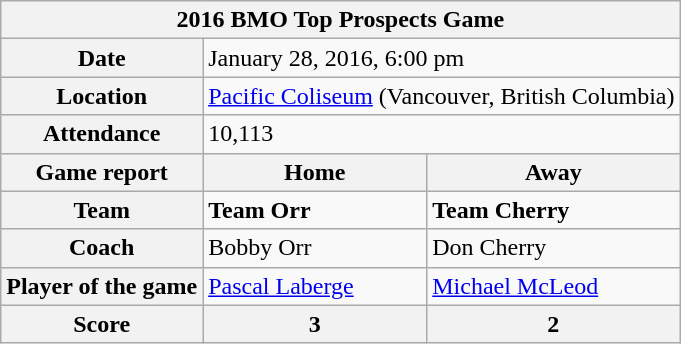<table class="wikitable">
<tr>
<th colspan="3">2016 BMO Top Prospects Game</th>
</tr>
<tr>
<th>Date</th>
<td colspan="2">January 28, 2016, 6:00 pm</td>
</tr>
<tr>
<th>Location</th>
<td colspan="2"><a href='#'>Pacific Coliseum</a> (Vancouver, British Columbia)</td>
</tr>
<tr>
<th>Attendance</th>
<td colspan="2">10,113</td>
</tr>
<tr>
<th>Game report</th>
<th>Home</th>
<th>Away</th>
</tr>
<tr>
<th>Team</th>
<td><strong>Team Orr</strong></td>
<td><strong>Team Cherry</strong></td>
</tr>
<tr>
<th>Coach</th>
<td>Bobby Orr</td>
<td>Don Cherry</td>
</tr>
<tr>
<th>Player of the game</th>
<td><a href='#'>Pascal Laberge</a></td>
<td><a href='#'>Michael McLeod</a></td>
</tr>
<tr>
<th>Score</th>
<th>3</th>
<th>2</th>
</tr>
</table>
